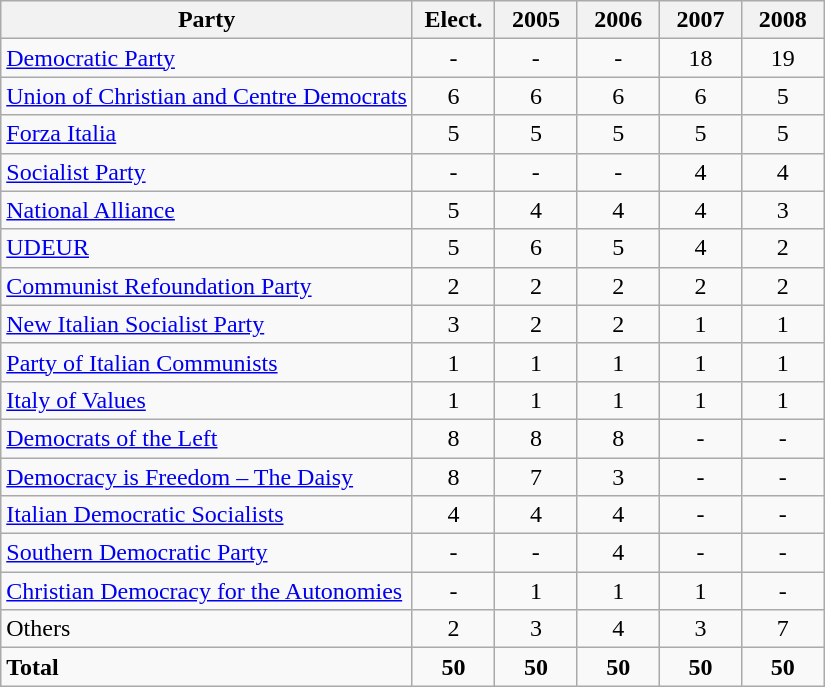<table class="wikitable">
<tr>
<th width=50%>Party</th>
<th width=10%>Elect.</th>
<th width=10%>2005</th>
<th width=10%>2006</th>
<th width=10%>2007</th>
<th width=10%>2008</th>
</tr>
<tr>
<td><a href='#'>Democratic Party</a></td>
<td style="text-align:center;">-</td>
<td style="text-align:center;">-</td>
<td style="text-align:center;">-</td>
<td style="text-align:center;">18</td>
<td style="text-align:center;">19</td>
</tr>
<tr>
<td><a href='#'>Union of Christian and Centre Democrats</a></td>
<td style="text-align:center;">6</td>
<td style="text-align:center;">6</td>
<td style="text-align:center;">6</td>
<td style="text-align:center;">6</td>
<td style="text-align:center;">5</td>
</tr>
<tr>
<td><a href='#'>Forza Italia</a></td>
<td style="text-align:center;">5</td>
<td style="text-align:center;">5</td>
<td style="text-align:center;">5</td>
<td style="text-align:center;">5</td>
<td style="text-align:center;">5</td>
</tr>
<tr>
<td><a href='#'>Socialist Party</a></td>
<td style="text-align:center;">-</td>
<td style="text-align:center;">-</td>
<td style="text-align:center;">-</td>
<td style="text-align:center;">4</td>
<td style="text-align:center;">4</td>
</tr>
<tr>
<td><a href='#'>National Alliance</a></td>
<td style="text-align:center;">5</td>
<td style="text-align:center;">4</td>
<td style="text-align:center;">4</td>
<td style="text-align:center;">4</td>
<td style="text-align:center;">3</td>
</tr>
<tr>
<td><a href='#'>UDEUR</a></td>
<td style="text-align:center;">5</td>
<td style="text-align:center;">6</td>
<td style="text-align:center;">5</td>
<td style="text-align:center;">4</td>
<td style="text-align:center;">2</td>
</tr>
<tr>
<td><a href='#'>Communist Refoundation Party</a></td>
<td style="text-align:center;">2</td>
<td style="text-align:center;">2</td>
<td style="text-align:center;">2</td>
<td style="text-align:center;">2</td>
<td style="text-align:center;">2</td>
</tr>
<tr>
<td><a href='#'>New Italian Socialist Party</a></td>
<td style="text-align:center;">3</td>
<td style="text-align:center;">2</td>
<td style="text-align:center;">2</td>
<td style="text-align:center;">1</td>
<td style="text-align:center;">1</td>
</tr>
<tr>
<td><a href='#'>Party of Italian Communists</a></td>
<td style="text-align:center;">1</td>
<td style="text-align:center;">1</td>
<td style="text-align:center;">1</td>
<td style="text-align:center;">1</td>
<td style="text-align:center;">1</td>
</tr>
<tr>
<td><a href='#'>Italy of Values</a></td>
<td style="text-align:center;">1</td>
<td style="text-align:center;">1</td>
<td style="text-align:center;">1</td>
<td style="text-align:center;">1</td>
<td style="text-align:center;">1</td>
</tr>
<tr>
<td><a href='#'>Democrats of the Left</a></td>
<td style="text-align:center;">8</td>
<td style="text-align:center;">8</td>
<td style="text-align:center;">8</td>
<td style="text-align:center;">-</td>
<td style="text-align:center;">-</td>
</tr>
<tr>
<td><a href='#'>Democracy is Freedom – The Daisy</a></td>
<td style="text-align:center;">8</td>
<td style="text-align:center;">7</td>
<td style="text-align:center;">3</td>
<td style="text-align:center;">-</td>
<td style="text-align:center;">-</td>
</tr>
<tr>
<td><a href='#'>Italian Democratic Socialists</a></td>
<td style="text-align:center;">4</td>
<td style="text-align:center;">4</td>
<td style="text-align:center;">4</td>
<td style="text-align:center;">-</td>
<td style="text-align:center;">-</td>
</tr>
<tr>
<td><a href='#'>Southern Democratic Party</a></td>
<td style="text-align:center;">-</td>
<td style="text-align:center;">-</td>
<td style="text-align:center;">4</td>
<td style="text-align:center;">-</td>
<td style="text-align:center;">-</td>
</tr>
<tr>
<td><a href='#'>Christian Democracy for the Autonomies</a></td>
<td style="text-align:center;">-</td>
<td style="text-align:center;">1</td>
<td style="text-align:center;">1</td>
<td style="text-align:center;">1</td>
<td style="text-align:center;">-</td>
</tr>
<tr>
<td>Others</td>
<td style="text-align:center;">2</td>
<td style="text-align:center;">3</td>
<td style="text-align:center;">4</td>
<td style="text-align:center;">3</td>
<td style="text-align:center;">7</td>
</tr>
<tr>
<td><strong>Total</strong></td>
<td style="text-align:center;"><strong>50</strong></td>
<td style="text-align:center;"><strong>50</strong></td>
<td style="text-align:center;"><strong>50</strong></td>
<td style="text-align:center;"><strong>50</strong></td>
<td style="text-align:center;"><strong>50</strong></td>
</tr>
</table>
